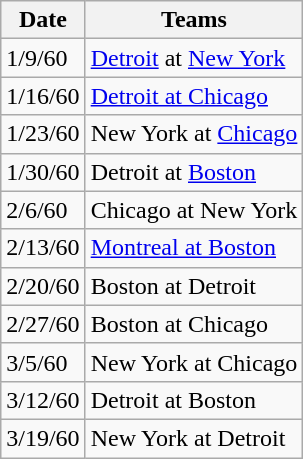<table class="wikitable">
<tr>
<th>Date</th>
<th>Teams</th>
</tr>
<tr>
<td>1/9/60</td>
<td><a href='#'>Detroit</a> at <a href='#'>New York</a></td>
</tr>
<tr>
<td>1/16/60</td>
<td><a href='#'>Detroit at Chicago</a></td>
</tr>
<tr>
<td>1/23/60</td>
<td>New York at <a href='#'>Chicago</a></td>
</tr>
<tr>
<td>1/30/60</td>
<td>Detroit at <a href='#'>Boston</a></td>
</tr>
<tr>
<td>2/6/60</td>
<td>Chicago at New York</td>
</tr>
<tr>
<td>2/13/60</td>
<td><a href='#'>Montreal at Boston</a></td>
</tr>
<tr>
<td>2/20/60</td>
<td>Boston at Detroit</td>
</tr>
<tr>
<td>2/27/60</td>
<td>Boston at Chicago</td>
</tr>
<tr>
<td>3/5/60</td>
<td>New York at Chicago</td>
</tr>
<tr>
<td>3/12/60</td>
<td>Detroit at Boston</td>
</tr>
<tr>
<td>3/19/60</td>
<td>New York at Detroit</td>
</tr>
</table>
